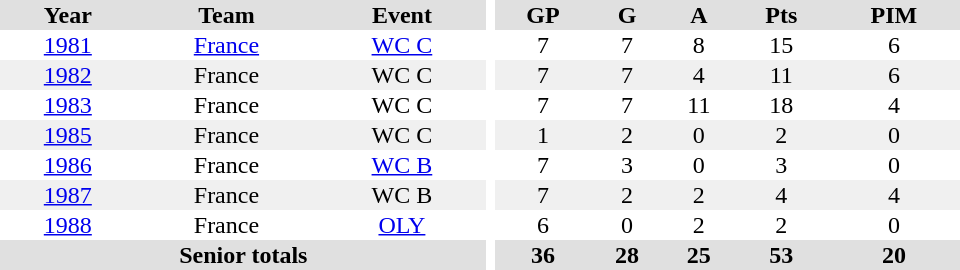<table border="0" cellpadding="1" cellspacing="0" ID="Table3" style="text-align:center; width:40em">
<tr bgcolor="#e0e0e0">
<th>Year</th>
<th>Team</th>
<th>Event</th>
<th rowspan="102" bgcolor="#ffffff"></th>
<th>GP</th>
<th>G</th>
<th>A</th>
<th>Pts</th>
<th>PIM</th>
</tr>
<tr>
<td><a href='#'>1981</a></td>
<td><a href='#'>France</a></td>
<td><a href='#'>WC C</a></td>
<td>7</td>
<td>7</td>
<td>8</td>
<td>15</td>
<td>6</td>
</tr>
<tr bgcolor="#f0f0f0">
<td><a href='#'>1982</a></td>
<td>France</td>
<td>WC C</td>
<td>7</td>
<td>7</td>
<td>4</td>
<td>11</td>
<td>6</td>
</tr>
<tr>
<td><a href='#'>1983</a></td>
<td>France</td>
<td>WC C</td>
<td>7</td>
<td>7</td>
<td>11</td>
<td>18</td>
<td>4</td>
</tr>
<tr bgcolor="#f0f0f0">
<td><a href='#'>1985</a></td>
<td>France</td>
<td>WC C</td>
<td>1</td>
<td>2</td>
<td>0</td>
<td>2</td>
<td>0</td>
</tr>
<tr>
<td><a href='#'>1986</a></td>
<td>France</td>
<td><a href='#'>WC B</a></td>
<td>7</td>
<td>3</td>
<td>0</td>
<td>3</td>
<td>0</td>
</tr>
<tr bgcolor="#f0f0f0">
<td><a href='#'>1987</a></td>
<td>France</td>
<td>WC B</td>
<td>7</td>
<td>2</td>
<td>2</td>
<td>4</td>
<td>4</td>
</tr>
<tr>
<td><a href='#'>1988</a></td>
<td>France</td>
<td><a href='#'>OLY</a></td>
<td>6</td>
<td>0</td>
<td>2</td>
<td>2</td>
<td>0</td>
</tr>
<tr bgcolor="#e0e0e0">
<th colspan=3>Senior totals</th>
<th>36</th>
<th>28</th>
<th>25</th>
<th>53</th>
<th>20</th>
</tr>
</table>
